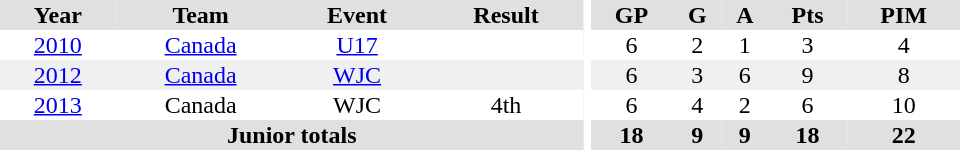<table border="0" cellpadding="1" cellspacing="0" ID="Table3" style="text-align:center; width:40em">
<tr ALIGN="center" bgcolor="#e0e0e0">
<th>Year</th>
<th>Team</th>
<th>Event</th>
<th>Result</th>
<th rowspan="99" bgcolor="#ffffff"></th>
<th>GP</th>
<th>G</th>
<th>A</th>
<th>Pts</th>
<th>PIM</th>
</tr>
<tr>
<td><a href='#'>2010</a></td>
<td><a href='#'>Canada</a></td>
<td><a href='#'>U17</a></td>
<td></td>
<td>6</td>
<td>2</td>
<td>1</td>
<td>3</td>
<td>4</td>
</tr>
<tr bgcolor="#f0f0f0">
<td><a href='#'>2012</a></td>
<td><a href='#'>Canada</a></td>
<td><a href='#'>WJC</a></td>
<td></td>
<td>6</td>
<td>3</td>
<td>6</td>
<td>9</td>
<td>8</td>
</tr>
<tr>
<td><a href='#'>2013</a></td>
<td>Canada</td>
<td>WJC</td>
<td>4th</td>
<td>6</td>
<td>4</td>
<td>2</td>
<td>6</td>
<td>10</td>
</tr>
<tr ALIGN="center" bgcolor="#e0e0e0">
<th colspan=4>Junior totals</th>
<th>18</th>
<th>9</th>
<th>9</th>
<th>18</th>
<th>22</th>
</tr>
</table>
